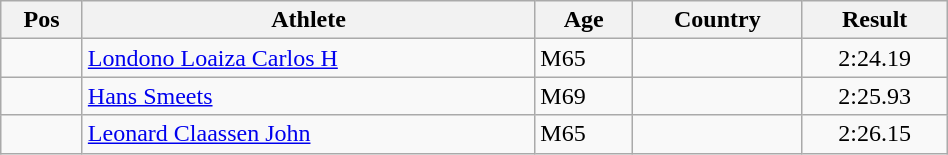<table class="wikitable"  style="text-align:center; width:50%;">
<tr>
<th>Pos</th>
<th>Athlete</th>
<th>Age</th>
<th>Country</th>
<th>Result</th>
</tr>
<tr>
<td align=center></td>
<td align=left><a href='#'>Londono Loaiza Carlos H</a></td>
<td align=left>M65</td>
<td align=left></td>
<td>2:24.19</td>
</tr>
<tr>
<td align=center></td>
<td align=left><a href='#'>Hans Smeets</a></td>
<td align=left>M69</td>
<td align=left></td>
<td>2:25.93</td>
</tr>
<tr>
<td align=center></td>
<td align=left><a href='#'>Leonard Claassen John</a></td>
<td align=left>M65</td>
<td align=left></td>
<td>2:26.15</td>
</tr>
</table>
